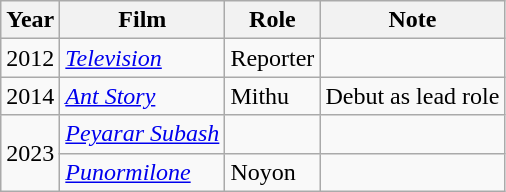<table class="wikitable sortable">
<tr>
<th>Year</th>
<th>Film</th>
<th>Role</th>
<th>Note</th>
</tr>
<tr>
<td>2012</td>
<td><a href='#'><em>Television</em></a></td>
<td>Reporter</td>
<td></td>
</tr>
<tr>
<td>2014</td>
<td><em><a href='#'>Ant Story</a></em></td>
<td>Mithu</td>
<td>Debut as lead role</td>
</tr>
<tr>
<td rowspan="2">2023</td>
<td><em><a href='#'>Peyarar Subash</a></em></td>
<td></td>
<td></td>
</tr>
<tr>
<td><em><a href='#'>Punormilone</a></em></td>
<td>Noyon</td>
<td></td>
</tr>
</table>
